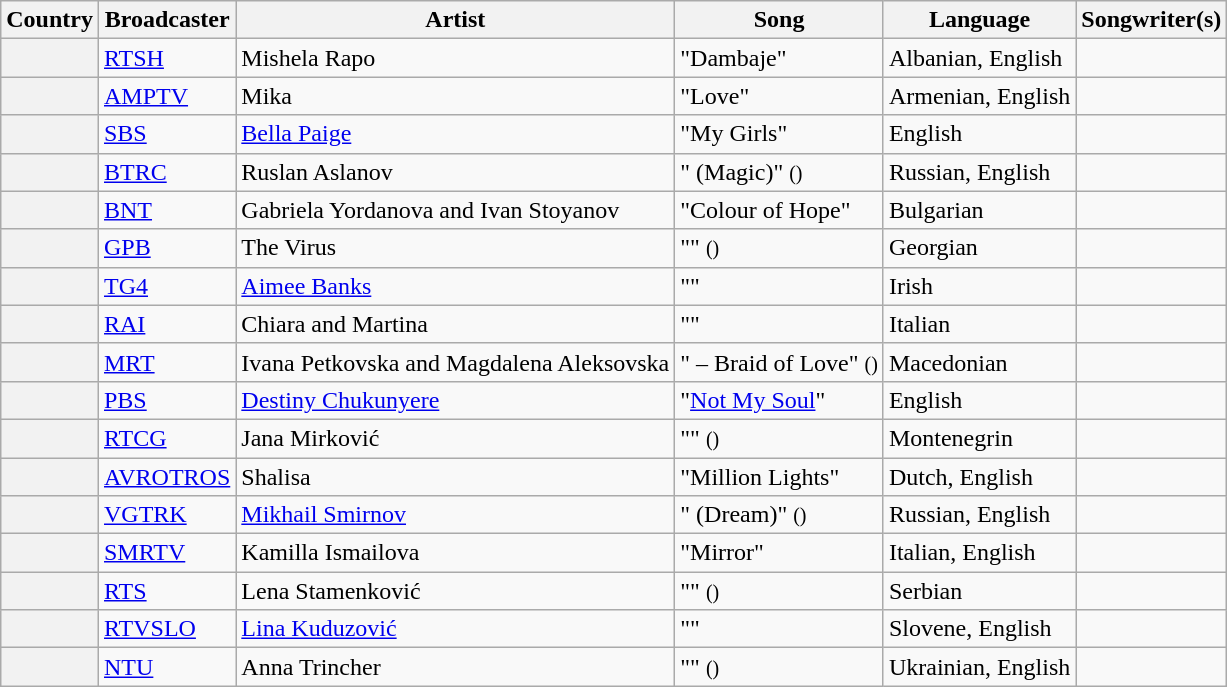<table class="wikitable plainrowheaders">
<tr>
<th>Country</th>
<th>Broadcaster</th>
<th>Artist</th>
<th>Song</th>
<th>Language</th>
<th>Songwriter(s)</th>
</tr>
<tr>
<th scope="row"></th>
<td><a href='#'>RTSH</a></td>
<td>Mishela Rapo</td>
<td>"Dambaje"</td>
<td>Albanian, English</td>
<td></td>
</tr>
<tr>
<th scope="row"></th>
<td><a href='#'>AMPTV</a></td>
<td>Mika</td>
<td>"Love"</td>
<td>Armenian, English</td>
<td></td>
</tr>
<tr>
<th scope="row"></th>
<td><a href='#'>SBS</a></td>
<td><a href='#'>Bella Paige</a></td>
<td>"My Girls"</td>
<td>English</td>
<td></td>
</tr>
<tr>
<th scope="row"></th>
<td><a href='#'>BTRC</a></td>
<td>Ruslan Aslanov</td>
<td>" (Magic)" <small>()</small></td>
<td>Russian, English</td>
<td></td>
</tr>
<tr>
<th scope="row"></th>
<td><a href='#'>BNT</a></td>
<td>Gabriela Yordanova and Ivan Stoyanov</td>
<td>"Colour of Hope"</td>
<td>Bulgarian</td>
<td></td>
</tr>
<tr>
<th scope="row"></th>
<td><a href='#'>GPB</a></td>
<td>The Virus</td>
<td>"" <small>()</small></td>
<td>Georgian</td>
<td></td>
</tr>
<tr>
<th scope="row"></th>
<td><a href='#'>TG4</a></td>
<td><a href='#'>Aimee Banks</a></td>
<td>""</td>
<td>Irish</td>
<td></td>
</tr>
<tr>
<th scope="row"></th>
<td><a href='#'>RAI</a></td>
<td>Chiara and Martina</td>
<td>""</td>
<td>Italian</td>
<td></td>
</tr>
<tr>
<th scope="row"></th>
<td><a href='#'>MRT</a></td>
<td>Ivana Petkovska and Magdalena Aleksovska</td>
<td>" – Braid of Love" <small>()</small></td>
<td>Macedonian</td>
<td></td>
</tr>
<tr>
<th scope="row"></th>
<td><a href='#'>PBS</a></td>
<td><a href='#'>Destiny Chukunyere</a></td>
<td>"<a href='#'>Not My Soul</a>"</td>
<td>English</td>
<td></td>
</tr>
<tr>
<th scope="row"></th>
<td><a href='#'>RTCG</a></td>
<td>Jana Mirković</td>
<td>"" <small>()</small></td>
<td>Montenegrin</td>
<td></td>
</tr>
<tr>
<th scope="row"></th>
<td><a href='#'>AVROTROS</a></td>
<td>Shalisa</td>
<td>"Million Lights"</td>
<td>Dutch, English</td>
<td></td>
</tr>
<tr>
<th scope="row"></th>
<td><a href='#'>VGTRK</a></td>
<td><a href='#'>Mikhail Smirnov</a></td>
<td>" (Dream)" <small>()</small></td>
<td>Russian, English</td>
<td></td>
</tr>
<tr>
<th scope="row"></th>
<td><a href='#'>SMRTV</a></td>
<td>Kamilla Ismailova</td>
<td>"Mirror"</td>
<td>Italian, English</td>
<td></td>
</tr>
<tr>
<th scope="row"></th>
<td><a href='#'>RTS</a></td>
<td>Lena Stamenković</td>
<td>"" <small>()</small></td>
<td>Serbian</td>
<td></td>
</tr>
<tr>
<th scope="row"></th>
<td><a href='#'>RTVSLO</a></td>
<td><a href='#'>Lina Kuduzović</a></td>
<td>""</td>
<td>Slovene, English</td>
<td></td>
</tr>
<tr>
<th scope="row"></th>
<td><a href='#'>NTU</a></td>
<td>Anna Trincher</td>
<td>"" <small>()</small></td>
<td>Ukrainian, English</td>
<td></td>
</tr>
</table>
